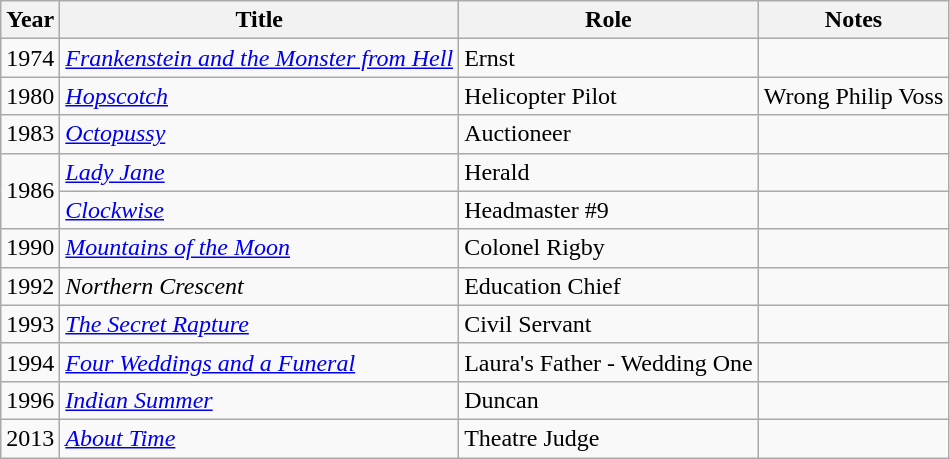<table class="wikitable sortable jquery-tablesorter">
<tr>
<th>Year</th>
<th>Title</th>
<th>Role</th>
<th>Notes</th>
</tr>
<tr>
<td>1974</td>
<td><em><a href='#'>Frankenstein and the Monster from Hell</a></em></td>
<td>Ernst</td>
<td></td>
</tr>
<tr>
<td>1980</td>
<td><em><a href='#'>Hopscotch</a></em></td>
<td>Helicopter Pilot</td>
<td>Wrong Philip Voss</td>
</tr>
<tr>
<td>1983</td>
<td><em><a href='#'>Octopussy</a></em></td>
<td>Auctioneer</td>
<td></td>
</tr>
<tr>
<td rowspan="2">1986</td>
<td><em><a href='#'>Lady Jane</a></em></td>
<td>Herald</td>
<td></td>
</tr>
<tr>
<td><em><a href='#'>Clockwise</a></em></td>
<td>Headmaster #9</td>
<td></td>
</tr>
<tr>
<td>1990</td>
<td><em><a href='#'>Mountains of the Moon</a></em></td>
<td>Colonel Rigby</td>
<td></td>
</tr>
<tr>
<td>1992</td>
<td><em>Northern Crescent</em></td>
<td>Education Chief</td>
<td></td>
</tr>
<tr>
<td>1993</td>
<td><em><a href='#'>The Secret Rapture</a></em></td>
<td>Civil Servant</td>
<td></td>
</tr>
<tr>
<td>1994</td>
<td><em><a href='#'>Four Weddings and a Funeral</a></em></td>
<td>Laura's Father - Wedding One</td>
<td></td>
</tr>
<tr>
<td>1996</td>
<td><em><a href='#'>Indian Summer</a></em></td>
<td>Duncan</td>
<td></td>
</tr>
<tr>
<td>2013</td>
<td><em><a href='#'>About Time</a></em></td>
<td>Theatre Judge</td>
<td></td>
</tr>
</table>
